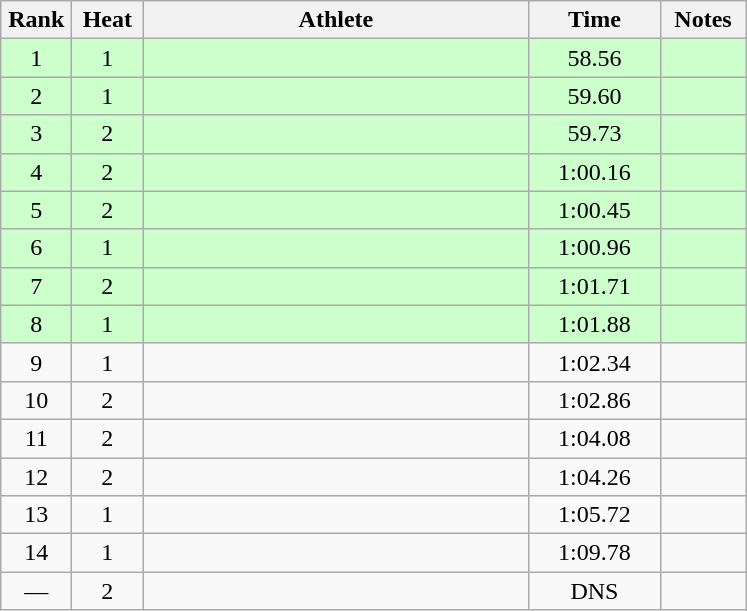<table class="wikitable" style="text-align:center">
<tr>
<th width=40>Rank</th>
<th width=40>Heat</th>
<th width=250>Athlete</th>
<th width=80>Time</th>
<th width=50>Notes</th>
</tr>
<tr bgcolor=ccffcc>
<td>1</td>
<td>1</td>
<td align=left></td>
<td>58.56</td>
<td></td>
</tr>
<tr bgcolor=ccffcc>
<td>2</td>
<td>1</td>
<td align=left></td>
<td>59.60</td>
<td></td>
</tr>
<tr bgcolor=ccffcc>
<td>3</td>
<td>2</td>
<td align=left></td>
<td>59.73</td>
<td></td>
</tr>
<tr bgcolor=ccffcc>
<td>4</td>
<td>2</td>
<td align=left></td>
<td>1:00.16</td>
<td></td>
</tr>
<tr bgcolor=ccffcc>
<td>5</td>
<td>2</td>
<td align=left></td>
<td>1:00.45</td>
<td></td>
</tr>
<tr bgcolor=ccffcc>
<td>6</td>
<td>1</td>
<td align=left></td>
<td>1:00.96</td>
<td></td>
</tr>
<tr bgcolor=ccffcc>
<td>7</td>
<td>2</td>
<td align=left></td>
<td>1:01.71</td>
<td></td>
</tr>
<tr bgcolor=ccffcc>
<td>8</td>
<td>1</td>
<td align=left></td>
<td>1:01.88</td>
<td></td>
</tr>
<tr>
<td>9</td>
<td>1</td>
<td align=left></td>
<td>1:02.34</td>
<td></td>
</tr>
<tr>
<td>10</td>
<td>2</td>
<td align=left></td>
<td>1:02.86</td>
<td></td>
</tr>
<tr>
<td>11</td>
<td>2</td>
<td align=left></td>
<td>1:04.08</td>
<td></td>
</tr>
<tr>
<td>12</td>
<td>2</td>
<td align=left></td>
<td>1:04.26</td>
<td></td>
</tr>
<tr>
<td>13</td>
<td>1</td>
<td align=left></td>
<td>1:05.72</td>
<td></td>
</tr>
<tr>
<td>14</td>
<td>1</td>
<td align=left></td>
<td>1:09.78</td>
<td></td>
</tr>
<tr>
<td>—</td>
<td>2</td>
<td align=left></td>
<td>DNS</td>
<td></td>
</tr>
</table>
